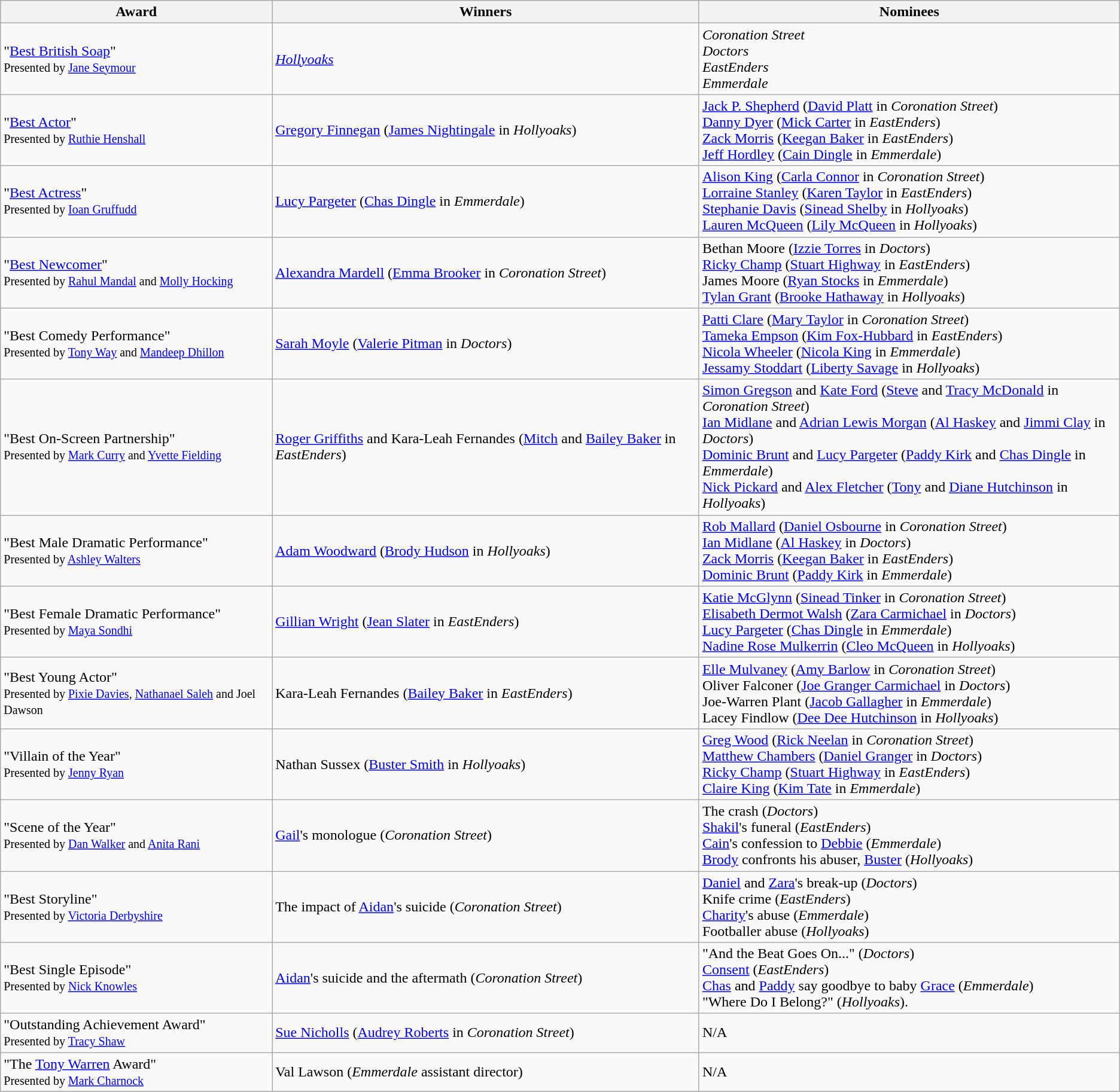<table class="wikitable">
<tr>
<th>Award</th>
<th>Winners</th>
<th>Nominees</th>
</tr>
<tr>
<td>"<a href='#'>Best British Soap</a>"<br><small>Presented by <a href='#'>Jane Seymour</a></small></td>
<td><em><a href='#'>Hollyoaks</a></em></td>
<td><em>Coronation Street</em><br><em>Doctors</em><br><em>EastEnders</em> <br> <em>Emmerdale</em></td>
</tr>
<tr>
<td>"<a href='#'>Best Actor</a>"<br><small>Presented by <a href='#'>Ruthie Henshall</a></small></td>
<td><a href='#'>Gregory Finnegan</a> (<a href='#'>James Nightingale</a> in <em>Hollyoaks</em>)</td>
<td><a href='#'>Jack P. Shepherd</a> (<a href='#'>David Platt</a> in <em>Coronation Street</em>)<br><a href='#'>Danny Dyer</a> (<a href='#'>Mick Carter</a> in <em>EastEnders</em>)<br><a href='#'>Zack Morris</a> (<a href='#'>Keegan Baker</a> in <em>EastEnders</em>)<br><a href='#'>Jeff Hordley</a> (<a href='#'>Cain Dingle</a> in <em>Emmerdale</em>)</td>
</tr>
<tr>
<td>"<a href='#'>Best Actress</a>"<br><small>Presented by <a href='#'>Ioan Gruffudd</a></small></td>
<td><a href='#'>Lucy Pargeter</a> (<a href='#'>Chas Dingle</a> in <em>Emmerdale</em>)</td>
<td><a href='#'>Alison King</a> (<a href='#'>Carla Connor</a> in <em>Coronation Street</em>)<br><a href='#'>Lorraine Stanley</a> (<a href='#'>Karen Taylor</a> in <em>EastEnders</em>)<br><a href='#'>Stephanie Davis</a> (<a href='#'>Sinead Shelby</a> in <em>Hollyoaks</em>)<br><a href='#'>Lauren McQueen</a> (<a href='#'>Lily McQueen</a> in <em>Hollyoaks</em>)</td>
</tr>
<tr>
<td>"<a href='#'>Best Newcomer</a>"<br><small>Presented by <a href='#'>Rahul Mandal</a> and <a href='#'>Molly Hocking</a></small></td>
<td><a href='#'>Alexandra Mardell</a> (<a href='#'>Emma Brooker</a> in <em>Coronation Street</em>)</td>
<td>Bethan Moore (<a href='#'>Izzie Torres</a> in <em>Doctors</em>)<br><a href='#'>Ricky Champ</a> (<a href='#'>Stuart Highway</a> in <em>EastEnders</em>)<br>James Moore (<a href='#'>Ryan Stocks</a> in <em>Emmerdale</em>)<br><a href='#'>Tylan Grant</a> (<a href='#'>Brooke Hathaway</a> in <em>Hollyoaks</em>)</td>
</tr>
<tr>
<td>"Best Comedy Performance"<br><small>Presented by <a href='#'>Tony Way</a> and <a href='#'>Mandeep Dhillon</a></small></td>
<td><a href='#'>Sarah Moyle</a> (<a href='#'>Valerie Pitman</a> in <em>Doctors</em>)</td>
<td><a href='#'>Patti Clare</a> (<a href='#'>Mary Taylor</a> in <em>Coronation Street</em>)<br><a href='#'>Tameka Empson</a> (<a href='#'>Kim Fox-Hubbard</a> in <em>EastEnders</em>)<br><a href='#'>Nicola Wheeler</a> (<a href='#'>Nicola King</a> in <em>Emmerdale</em>)<br><a href='#'>Jessamy Stoddart</a> (<a href='#'>Liberty Savage</a> in <em>Hollyoaks</em>)</td>
</tr>
<tr>
<td>"Best On-Screen Partnership"<br><small>Presented by <a href='#'>Mark Curry</a> and <a href='#'>Yvette Fielding</a></small></td>
<td><a href='#'>Roger Griffiths</a> and Kara-Leah Fernandes (<a href='#'>Mitch</a> and <a href='#'>Bailey Baker</a> in <em>EastEnders</em>)</td>
<td><a href='#'>Simon Gregson</a> and <a href='#'>Kate Ford</a> (<a href='#'>Steve</a> and <a href='#'>Tracy McDonald</a> in <em>Coronation Street</em>)<br><a href='#'>Ian Midlane</a> and <a href='#'>Adrian Lewis Morgan</a> (<a href='#'>Al Haskey</a> and <a href='#'>Jimmi Clay</a> in <em>Doctors</em>)<br><a href='#'>Dominic Brunt</a> and <a href='#'>Lucy Pargeter</a> (<a href='#'>Paddy Kirk</a> and <a href='#'>Chas Dingle</a> in <em>Emmerdale</em>)<br><a href='#'>Nick Pickard</a> and <a href='#'>Alex Fletcher</a> (<a href='#'>Tony</a> and <a href='#'>Diane Hutchinson</a> in <em>Hollyoaks</em>)</td>
</tr>
<tr>
<td>"Best Male Dramatic Performance"<br><small>Presented by <a href='#'>Ashley Walters</a></small></td>
<td><a href='#'>Adam Woodward</a> (<a href='#'>Brody Hudson</a> in <em>Hollyoaks</em>)</td>
<td><a href='#'>Rob Mallard</a> (<a href='#'>Daniel Osbourne</a> in <em>Coronation Street</em>)<br><a href='#'>Ian Midlane</a> (<a href='#'>Al Haskey</a> in <em>Doctors</em>)<br><a href='#'>Zack Morris</a> (<a href='#'>Keegan Baker</a> in <em>EastEnders</em>)<br><a href='#'>Dominic Brunt</a> (<a href='#'>Paddy Kirk</a> in <em>Emmerdale</em>)</td>
</tr>
<tr>
<td>"Best Female Dramatic Performance"<br><small>Presented by <a href='#'>Maya Sondhi</a></small></td>
<td><a href='#'>Gillian Wright</a> (<a href='#'>Jean Slater</a> in <em>EastEnders</em>)</td>
<td><a href='#'>Katie McGlynn</a> (<a href='#'>Sinead Tinker</a> in <em>Coronation Street</em>)<br><a href='#'>Elisabeth Dermot Walsh</a> (<a href='#'>Zara Carmichael</a> in <em>Doctors</em>)<br><a href='#'>Lucy Pargeter</a> (<a href='#'>Chas Dingle</a> in <em>Emmerdale</em>)<br><a href='#'>Nadine Rose Mulkerrin</a> (<a href='#'>Cleo McQueen</a> in <em>Hollyoaks</em>)</td>
</tr>
<tr>
<td>"Best Young Actor"<br><small>Presented by <a href='#'>Pixie Davies</a>, <a href='#'>Nathanael Saleh</a> and Joel Dawson</small></td>
<td>Kara-Leah Fernandes (<a href='#'>Bailey Baker</a> in <em>EastEnders</em>)</td>
<td><a href='#'>Elle Mulvaney</a> (<a href='#'>Amy Barlow</a> in <em>Coronation Street</em>)<br>Oliver Falconer (<a href='#'>Joe Granger Carmichael</a> in <em>Doctors</em>)<br>Joe-Warren Plant (<a href='#'>Jacob Gallagher</a> in <em>Emmerdale</em>)<br>Lacey Findlow (<a href='#'>Dee Dee Hutchinson</a> in <em>Hollyoaks</em>)</td>
</tr>
<tr>
<td>"Villain of the Year"<br><small>Presented by <a href='#'>Jenny Ryan</a></small></td>
<td>Nathan Sussex (<a href='#'>Buster Smith</a> in <em>Hollyoaks</em>)</td>
<td><a href='#'>Greg Wood</a> (<a href='#'>Rick Neelan</a> in <em>Coronation Street</em>)<br><a href='#'>Matthew Chambers</a> (<a href='#'>Daniel Granger</a> in <em>Doctors</em>)<br><a href='#'>Ricky Champ</a> (<a href='#'>Stuart Highway</a> in <em>EastEnders</em>)<br><a href='#'>Claire King</a> (<a href='#'>Kim Tate</a> in <em>Emmerdale</em>)</td>
</tr>
<tr>
<td>"Scene of the Year"<br><small>Presented by <a href='#'>Dan Walker</a> and <a href='#'>Anita Rani</a></small></td>
<td><a href='#'>Gail</a>'s monologue (<em>Coronation Street</em>)</td>
<td>The crash (<em>Doctors</em>)<br><a href='#'>Shakil</a>'s funeral (<em>EastEnders</em>)<br><a href='#'>Cain</a>'s confession to <a href='#'>Debbie</a> (<em>Emmerdale</em>)<br><a href='#'>Brody</a> confronts his abuser, <a href='#'>Buster</a> (<em>Hollyoaks</em>)</td>
</tr>
<tr>
<td>"Best Storyline"<br><small>Presented by <a href='#'>Victoria Derbyshire</a></small></td>
<td>The impact of <a href='#'>Aidan</a>'s suicide (<em>Coronation Street</em>)</td>
<td><a href='#'>Daniel</a> and <a href='#'>Zara</a>'s break-up (<em>Doctors</em>)<br>Knife crime (<em>EastEnders</em>)<br><a href='#'>Charity</a>'s abuse (<em>Emmerdale</em>)<br>Footballer abuse (<em>Hollyoaks</em>)</td>
</tr>
<tr>
<td>"Best Single Episode"<br><small>Presented by <a href='#'>Nick Knowles</a></small></td>
<td><a href='#'>Aidan</a>'s suicide and the aftermath (<em>Coronation Street</em>)</td>
<td>"And the Beat Goes On..." (<em>Doctors</em>)<br><a href='#'>Consent</a> (<em>EastEnders</em>)<br><a href='#'>Chas</a> and <a href='#'>Paddy</a> say goodbye to baby <a href='#'>Grace</a> (<em>Emmerdale</em>)<br>"Where Do I Belong?" (<em>Hollyoaks</em>).</td>
</tr>
<tr>
<td>"Outstanding Achievement Award"<br><small>Presented by <a href='#'>Tracy Shaw</a></small></td>
<td><a href='#'>Sue Nicholls</a> (<a href='#'>Audrey Roberts</a> in <em>Coronation Street</em>)</td>
<td>N/A</td>
</tr>
<tr>
<td>"The <a href='#'>Tony Warren</a> Award"<br><small>Presented by <a href='#'>Mark Charnock</a></small></td>
<td>Val Lawson (<em>Emmerdale</em> assistant director)</td>
<td>N/A</td>
</tr>
</table>
